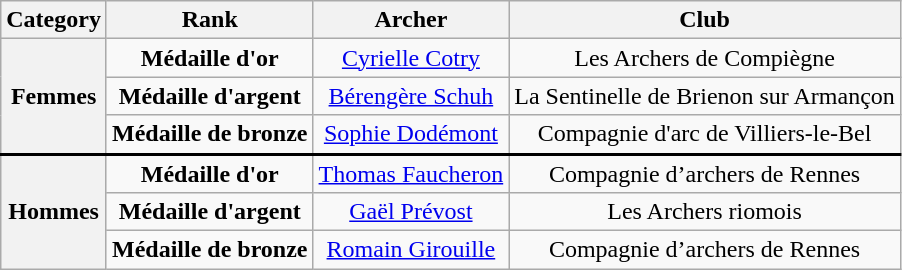<table class="wikitable" style="text-align:center;">
<tr>
<th scope="col">Category</th>
<th scope="col">Rank</th>
<th scope="col">Archer</th>
<th scope="col">Club</th>
</tr>
<tr>
<th scope="row" rowspan="3">Femmes</th>
<td> <strong>Médaille d'or</strong></td>
<td><a href='#'>Cyrielle Cotry</a></td>
<td>Les Archers de Compiègne</td>
</tr>
<tr>
<td> <strong>Médaille d'argent</strong></td>
<td><a href='#'>Bérengère Schuh</a></td>
<td>La Sentinelle de Brienon sur Armançon</td>
</tr>
<tr>
<td> <strong>Médaille de bronze</strong></td>
<td><a href='#'>Sophie Dodémont</a></td>
<td>Compagnie d'arc de Villiers-le-Bel</td>
</tr>
<tr style="border-top:2px solid black;">
<th scope="row" rowspan="3">Hommes</th>
<td> <strong>Médaille d'or</strong></td>
<td><a href='#'>Thomas Faucheron</a></td>
<td>Compagnie d’archers de Rennes</td>
</tr>
<tr>
<td> <strong>Médaille d'argent</strong></td>
<td><a href='#'>Gaël Prévost</a></td>
<td>Les Archers riomois</td>
</tr>
<tr>
<td> <strong>Médaille de bronze</strong></td>
<td><a href='#'>Romain Girouille</a></td>
<td>Compagnie d’archers de Rennes</td>
</tr>
</table>
